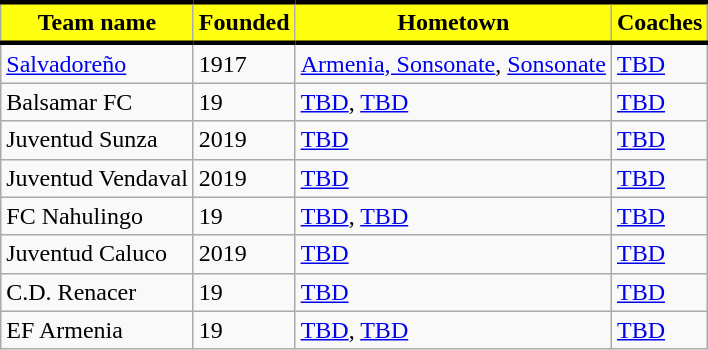<table class="wikitable">
<tr>
<th style="background:#FFFF10; color:black; border-top:black 3px solid; border-bottom:black 3px solid;">Team name</th>
<th style="background:#FFFF10; color:black; border-top:black 3px solid; border-bottom:black 3px solid;">Founded</th>
<th style="background:#FFFF10; color:black; border-top:black 3px solid; border-bottom:black 3px solid;">Hometown</th>
<th style="background:#FFFF10; color:black; border-top:black 3px solid; border-bottom:black 3px solid;">Coaches</th>
</tr>
<tr>
<td><a href='#'>Salvadoreño</a></td>
<td>1917</td>
<td> <a href='#'>Armenia, Sonsonate</a>, <a href='#'>Sonsonate</a></td>
<td> <a href='#'>TBD</a></td>
</tr>
<tr>
<td>Balsamar FC</td>
<td>19</td>
<td> <a href='#'>TBD</a>, <a href='#'>TBD</a></td>
<td> <a href='#'>TBD</a></td>
</tr>
<tr>
<td>Juventud Sunza</td>
<td>2019</td>
<td> <a href='#'>TBD</a></td>
<td> <a href='#'>TBD</a></td>
</tr>
<tr>
<td>Juventud Vendaval</td>
<td>2019</td>
<td> <a href='#'>TBD</a></td>
<td> <a href='#'>TBD</a></td>
</tr>
<tr>
<td>FC Nahulingo</td>
<td>19</td>
<td> <a href='#'>TBD</a>, <a href='#'>TBD</a></td>
<td> <a href='#'>TBD</a></td>
</tr>
<tr>
<td>Juventud Caluco</td>
<td>2019</td>
<td> <a href='#'>TBD</a></td>
<td> <a href='#'>TBD</a></td>
</tr>
<tr>
<td>C.D. Renacer</td>
<td>19</td>
<td> <a href='#'>TBD</a></td>
<td> <a href='#'>TBD</a></td>
</tr>
<tr>
<td>EF Armenia</td>
<td>19</td>
<td> <a href='#'>TBD</a>, <a href='#'>TBD</a></td>
<td> <a href='#'>TBD</a></td>
</tr>
</table>
